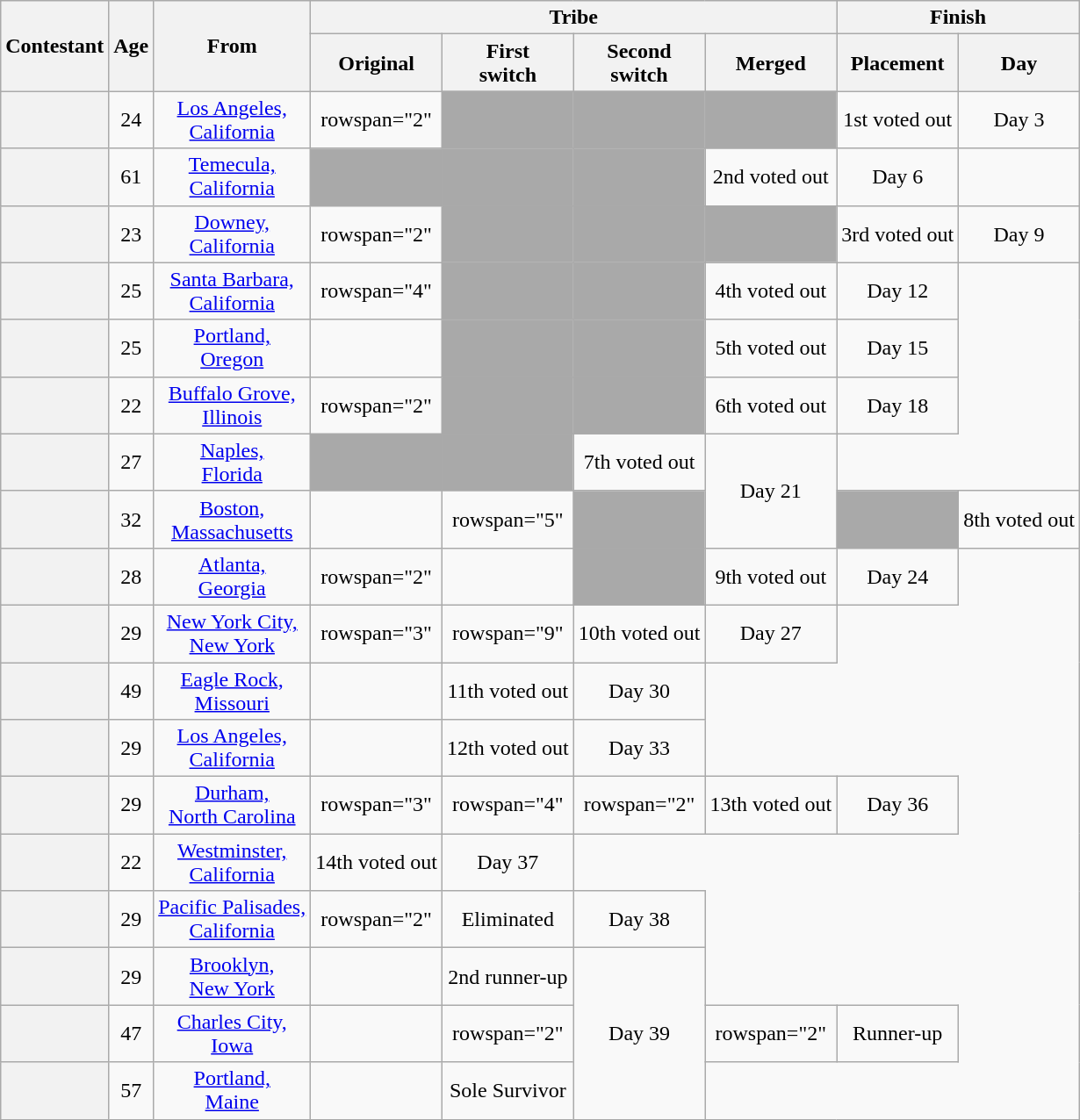<table class="wikitable sortable" style="margin:auto; text-align:center">
<tr>
<th rowspan="2" scope="col">Contestant</th>
<th rowspan="2" scope="col">Age</th>
<th rowspan="2" scope="col" class=unsortable>From</th>
<th colspan="4" scope="colgroup">Tribe</th>
<th colspan="2" scope="colgroup">Finish</th>
</tr>
<tr>
<th scope="col">Original</th>
<th scope="col">First<br>switch</th>
<th scope="col">Second<br>switch</th>
<th scope="col" class=unsortable>Merged</th>
<th scope="col" class=unsortable>Placement</th>
<th scope="col" class=unsortable>Day</th>
</tr>
<tr>
<th scope="row" style=text-align:left></th>
<td>24</td>
<td><a href='#'>Los Angeles,<br>California</a></td>
<td>rowspan="2" </td>
<td bgcolor="darkgray"></td>
<td bgcolor="darkgray"></td>
<td bgcolor="darkgray"></td>
<td>1st voted out</td>
<td>Day 3</td>
</tr>
<tr>
<th scope="row" style=text-align:left></th>
<td>61</td>
<td><a href='#'>Temecula,<br>California</a></td>
<td bgcolor="darkgray"></td>
<td bgcolor="darkgray"></td>
<td bgcolor="darkgray"></td>
<td>2nd voted out</td>
<td>Day 6</td>
</tr>
<tr>
<th scope="row" style=text-align:left></th>
<td>23</td>
<td><a href='#'>Downey,<br>California</a></td>
<td>rowspan="2" </td>
<td bgcolor="darkgray"></td>
<td bgcolor="darkgray"></td>
<td bgcolor="darkgray"></td>
<td>3rd voted out</td>
<td>Day 9</td>
</tr>
<tr>
<th scope="row" style=text-align:left></th>
<td>25</td>
<td><a href='#'>Santa Barbara,<br>California</a></td>
<td>rowspan="4" </td>
<td bgcolor="darkgray"></td>
<td bgcolor="darkgray"></td>
<td>4th voted out</td>
<td>Day 12</td>
</tr>
<tr>
<th scope="row" style=text-align:left></th>
<td>25</td>
<td><a href='#'>Portland,<br>Oregon</a></td>
<td></td>
<td bgcolor="darkgray"></td>
<td bgcolor="darkgray"></td>
<td>5th voted out</td>
<td>Day 15</td>
</tr>
<tr>
<th scope="row" style=text-align:left></th>
<td>22</td>
<td><a href='#'>Buffalo Grove,<br>Illinois</a></td>
<td>rowspan="2" </td>
<td bgcolor="darkgray"></td>
<td bgcolor="darkgray"></td>
<td>6th voted out</td>
<td>Day 18</td>
</tr>
<tr>
<th scope="row" style=text-align:left></th>
<td>27</td>
<td><a href='#'>Naples,<br>Florida</a></td>
<td bgcolor="darkgray"></td>
<td bgcolor="darkgray"></td>
<td>7th voted out</td>
<td rowspan="2">Day 21</td>
</tr>
<tr>
<th scope="row" style=text-align:left></th>
<td>32</td>
<td><a href='#'>Boston,<br>Massachusetts</a></td>
<td></td>
<td>rowspan="5" </td>
<td bgcolor="darkgray"></td>
<td bgcolor="darkgray"></td>
<td>8th voted out</td>
</tr>
<tr>
<th scope="row" style=text-align:left></th>
<td>28</td>
<td><a href='#'>Atlanta,<br>Georgia</a></td>
<td>rowspan="2" </td>
<td></td>
<td bgcolor="darkgray"></td>
<td>9th voted out<br></td>
<td>Day 24</td>
</tr>
<tr>
<th scope="row" style=text-align:left></th>
<td>29</td>
<td><a href='#'>New York City,<br>New York</a></td>
<td>rowspan="3" </td>
<td>rowspan="9" </td>
<td>10th voted out<br></td>
<td>Day 27</td>
</tr>
<tr>
<th scope="row" style=text-align:left></th>
<td>49</td>
<td><a href='#'>Eagle Rock,<br>Missouri</a></td>
<td></td>
<td>11th voted out<br></td>
<td>Day 30</td>
</tr>
<tr>
<th scope="row" style=text-align:left></th>
<td>29</td>
<td><a href='#'>Los Angeles,<br>California</a></td>
<td></td>
<td>12th voted out<br></td>
<td>Day 33</td>
</tr>
<tr>
<th scope="row" style=text-align:left></th>
<td>29</td>
<td><a href='#'>Durham,<br>North Carolina</a></td>
<td>rowspan="3" </td>
<td>rowspan="4" </td>
<td>rowspan="2" </td>
<td>13th voted out<br></td>
<td>Day 36</td>
</tr>
<tr>
<th scope="row" style=text-align:left></th>
<td>22</td>
<td><a href='#'>Westminster,<br>California</a></td>
<td>14th voted out<br></td>
<td>Day 37</td>
</tr>
<tr>
<th scope="row" style=text-align:left></th>
<td>29</td>
<td><a href='#'>Pacific Palisades,<br>California</a></td>
<td>rowspan="2" </td>
<td>Eliminated<br></td>
<td>Day 38</td>
</tr>
<tr>
<th scope="row" style=text-align:left></th>
<td>29</td>
<td><a href='#'>Brooklyn,<br>New York</a></td>
<td></td>
<td>2nd runner-up</td>
<td rowspan="3">Day 39</td>
</tr>
<tr>
<th scope="row" style=text-align:left></th>
<td>47</td>
<td><a href='#'>Charles City,<br>Iowa</a></td>
<td></td>
<td>rowspan="2" </td>
<td>rowspan="2" </td>
<td>Runner-up</td>
</tr>
<tr>
<th scope="row" style=text-align:left></th>
<td>57</td>
<td><a href='#'>Portland,<br>Maine</a></td>
<td></td>
<td>Sole Survivor</td>
</tr>
</table>
